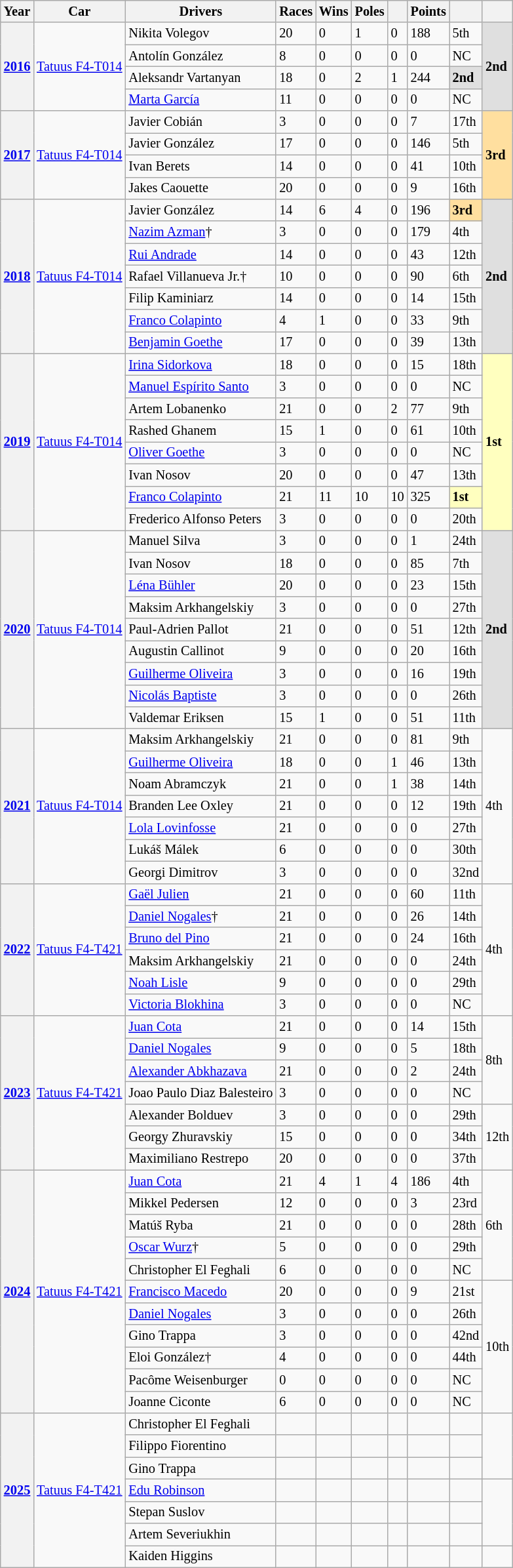<table class="wikitable" style="font-size:85%">
<tr>
<th>Year</th>
<th>Car</th>
<th>Drivers</th>
<th>Races</th>
<th>Wins</th>
<th>Poles</th>
<th></th>
<th>Points</th>
<th></th>
<th></th>
</tr>
<tr>
<th rowspan=4><a href='#'>2016</a></th>
<td rowspan=4><a href='#'>Tatuus F4-T014</a></td>
<td> Nikita Volegov</td>
<td>20</td>
<td>0</td>
<td>1</td>
<td>0</td>
<td>188</td>
<td>5th</td>
<td rowspan=4 style="background:#DFDFDF;"><strong>2nd</strong></td>
</tr>
<tr>
<td> Antolín González</td>
<td>8</td>
<td>0</td>
<td>0</td>
<td>0</td>
<td>0</td>
<td>NC</td>
</tr>
<tr>
<td> Aleksandr Vartanyan</td>
<td>18</td>
<td>0</td>
<td>2</td>
<td>1</td>
<td>244</td>
<td style="background:#DFDFDF;"><strong>2nd</strong></td>
</tr>
<tr>
<td> <a href='#'>Marta García</a></td>
<td>11</td>
<td>0</td>
<td>0</td>
<td>0</td>
<td>0</td>
<td>NC</td>
</tr>
<tr>
<th rowspan=4><a href='#'>2017</a></th>
<td rowspan=4><a href='#'>Tatuus F4-T014</a></td>
<td> Javier Cobián</td>
<td>3</td>
<td>0</td>
<td>0</td>
<td>0</td>
<td>7</td>
<td>17th</td>
<td rowspan=4 style="background:#FFDF9F;"><strong>3rd</strong></td>
</tr>
<tr>
<td> Javier González</td>
<td>17</td>
<td>0</td>
<td>0</td>
<td>0</td>
<td>146</td>
<td>5th</td>
</tr>
<tr>
<td> Ivan Berets</td>
<td>14</td>
<td>0</td>
<td>0</td>
<td>0</td>
<td>41</td>
<td>10th</td>
</tr>
<tr>
<td> Jakes Caouette</td>
<td>20</td>
<td>0</td>
<td>0</td>
<td>0</td>
<td>9</td>
<td>16th</td>
</tr>
<tr>
<th rowspan=7><a href='#'>2018</a></th>
<td rowspan=7><a href='#'>Tatuus F4-T014</a></td>
<td> Javier González</td>
<td>14</td>
<td>6</td>
<td>4</td>
<td>0</td>
<td>196</td>
<td style="background:#FFDF9F;"><strong>3rd</strong></td>
<td rowspan=7 style="background:#DFDFDF;"><strong>2nd</strong></td>
</tr>
<tr>
<td> <a href='#'>Nazim Azman</a>†</td>
<td>3</td>
<td>0</td>
<td>0</td>
<td>0</td>
<td>179</td>
<td>4th</td>
</tr>
<tr>
<td> <a href='#'>Rui Andrade</a></td>
<td>14</td>
<td>0</td>
<td>0</td>
<td>0</td>
<td>43</td>
<td>12th</td>
</tr>
<tr>
<td> Rafael Villanueva Jr.†</td>
<td>10</td>
<td>0</td>
<td>0</td>
<td>0</td>
<td>90</td>
<td>6th</td>
</tr>
<tr>
<td> Filip Kaminiarz</td>
<td>14</td>
<td>0</td>
<td>0</td>
<td>0</td>
<td>14</td>
<td>15th</td>
</tr>
<tr>
<td> <a href='#'>Franco Colapinto</a></td>
<td>4</td>
<td>1</td>
<td>0</td>
<td>0</td>
<td>33</td>
<td>9th</td>
</tr>
<tr>
<td> <a href='#'>Benjamin Goethe</a></td>
<td>17</td>
<td>0</td>
<td>0</td>
<td>0</td>
<td>39</td>
<td>13th</td>
</tr>
<tr>
<th rowspan="8"><a href='#'>2019</a></th>
<td rowspan="8"><a href='#'>Tatuus F4-T014</a></td>
<td> <a href='#'>Irina Sidorkova</a></td>
<td>18</td>
<td>0</td>
<td>0</td>
<td>0</td>
<td>15</td>
<td>18th</td>
<td rowspan="8" style="background:#FFFFBF;"><strong>1st</strong></td>
</tr>
<tr>
<td> <a href='#'>Manuel Espírito Santo</a></td>
<td>3</td>
<td>0</td>
<td>0</td>
<td>0</td>
<td>0</td>
<td>NC</td>
</tr>
<tr>
<td> Artem Lobanenko</td>
<td>21</td>
<td>0</td>
<td>0</td>
<td>2</td>
<td>77</td>
<td>9th</td>
</tr>
<tr>
<td> Rashed Ghanem</td>
<td>15</td>
<td>1</td>
<td>0</td>
<td>0</td>
<td>61</td>
<td>10th</td>
</tr>
<tr>
<td> <a href='#'>Oliver Goethe</a></td>
<td>3</td>
<td>0</td>
<td>0</td>
<td>0</td>
<td>0</td>
<td>NC</td>
</tr>
<tr>
<td> Ivan Nosov</td>
<td>20</td>
<td>0</td>
<td>0</td>
<td>0</td>
<td>47</td>
<td>13th</td>
</tr>
<tr>
<td> <a href='#'>Franco Colapinto</a></td>
<td>21</td>
<td>11</td>
<td>10</td>
<td>10</td>
<td>325</td>
<td style="background:#FFFFBF;"><strong>1st</strong></td>
</tr>
<tr>
<td> Frederico Alfonso Peters</td>
<td>3</td>
<td>0</td>
<td>0</td>
<td>0</td>
<td>0</td>
<td>20th</td>
</tr>
<tr>
<th rowspan="9"><a href='#'>2020</a></th>
<td rowspan="9"><a href='#'>Tatuus F4-T014</a></td>
<td> Manuel Silva</td>
<td>3</td>
<td>0</td>
<td>0</td>
<td>0</td>
<td>1</td>
<td>24th</td>
<td rowspan="9" style="background:#DFDFDF;"><strong>2nd</strong></td>
</tr>
<tr>
<td> Ivan Nosov</td>
<td>18</td>
<td>0</td>
<td>0</td>
<td>0</td>
<td>85</td>
<td>7th</td>
</tr>
<tr>
<td> <a href='#'>Léna Bühler</a></td>
<td>20</td>
<td>0</td>
<td>0</td>
<td>0</td>
<td>23</td>
<td>15th</td>
</tr>
<tr>
<td> Maksim Arkhangelskiy</td>
<td>3</td>
<td>0</td>
<td>0</td>
<td>0</td>
<td>0</td>
<td>27th</td>
</tr>
<tr>
<td> Paul-Adrien Pallot</td>
<td>21</td>
<td>0</td>
<td>0</td>
<td>0</td>
<td>51</td>
<td>12th</td>
</tr>
<tr>
<td> Augustin Callinot</td>
<td>9</td>
<td>0</td>
<td>0</td>
<td>0</td>
<td>20</td>
<td>16th</td>
</tr>
<tr>
<td> <a href='#'>Guilherme Oliveira</a></td>
<td>3</td>
<td>0</td>
<td>0</td>
<td>0</td>
<td>16</td>
<td>19th</td>
</tr>
<tr>
<td> <a href='#'>Nicolás Baptiste</a></td>
<td>3</td>
<td>0</td>
<td>0</td>
<td>0</td>
<td>0</td>
<td>26th</td>
</tr>
<tr>
<td> Valdemar Eriksen</td>
<td>15</td>
<td>1</td>
<td>0</td>
<td>0</td>
<td>51</td>
<td>11th</td>
</tr>
<tr>
<th rowspan="7"><a href='#'>2021</a></th>
<td rowspan="7"><a href='#'>Tatuus F4-T014</a></td>
<td> Maksim Arkhangelskiy</td>
<td>21</td>
<td>0</td>
<td>0</td>
<td>0</td>
<td>81</td>
<td>9th</td>
<td rowspan="7">4th</td>
</tr>
<tr>
<td> <a href='#'>Guilherme Oliveira</a></td>
<td>18</td>
<td>0</td>
<td>0</td>
<td>1</td>
<td>46</td>
<td>13th</td>
</tr>
<tr>
<td> Noam Abramczyk</td>
<td>21</td>
<td>0</td>
<td>0</td>
<td>1</td>
<td>38</td>
<td>14th</td>
</tr>
<tr>
<td> Branden Lee Oxley</td>
<td>21</td>
<td>0</td>
<td>0</td>
<td>0</td>
<td>12</td>
<td>19th</td>
</tr>
<tr>
<td> <a href='#'>Lola Lovinfosse</a></td>
<td>21</td>
<td>0</td>
<td>0</td>
<td>0</td>
<td>0</td>
<td>27th</td>
</tr>
<tr>
<td> Lukáš Málek</td>
<td>6</td>
<td>0</td>
<td>0</td>
<td>0</td>
<td>0</td>
<td>30th</td>
</tr>
<tr>
<td> Georgi Dimitrov</td>
<td>3</td>
<td>0</td>
<td>0</td>
<td>0</td>
<td>0</td>
<td>32nd</td>
</tr>
<tr>
<th rowspan="6"><a href='#'>2022</a></th>
<td rowspan="6"><a href='#'>Tatuus F4-T421</a></td>
<td> <a href='#'>Gaël Julien</a></td>
<td>21</td>
<td>0</td>
<td>0</td>
<td>0</td>
<td>60</td>
<td>11th</td>
<td rowspan="6">4th</td>
</tr>
<tr>
<td> <a href='#'>Daniel Nogales</a>†</td>
<td>21</td>
<td>0</td>
<td>0</td>
<td>0</td>
<td>26</td>
<td>14th</td>
</tr>
<tr>
<td> <a href='#'>Bruno del Pino</a></td>
<td>21</td>
<td>0</td>
<td>0</td>
<td>0</td>
<td>24</td>
<td>16th</td>
</tr>
<tr>
<td> Maksim Arkhangelskiy</td>
<td>21</td>
<td>0</td>
<td>0</td>
<td>0</td>
<td>0</td>
<td>24th</td>
</tr>
<tr>
<td> <a href='#'>Noah Lisle</a></td>
<td>9</td>
<td>0</td>
<td>0</td>
<td>0</td>
<td>0</td>
<td>29th</td>
</tr>
<tr>
<td> <a href='#'>Victoria Blokhina</a></td>
<td>3</td>
<td>0</td>
<td>0</td>
<td>0</td>
<td>0</td>
<td>NC</td>
</tr>
<tr>
<th rowspan="7"><a href='#'>2023</a></th>
<td rowspan="7"><a href='#'>Tatuus F4-T421</a></td>
<td> <a href='#'>Juan Cota</a></td>
<td>21</td>
<td>0</td>
<td>0</td>
<td>0</td>
<td>14</td>
<td>15th</td>
<td rowspan="4">8th</td>
</tr>
<tr>
<td> <a href='#'>Daniel Nogales</a></td>
<td>9</td>
<td>0</td>
<td>0</td>
<td>0</td>
<td>5</td>
<td>18th</td>
</tr>
<tr>
<td> <a href='#'>Alexander Abkhazava</a></td>
<td>21</td>
<td>0</td>
<td>0</td>
<td>0</td>
<td>2</td>
<td>24th</td>
</tr>
<tr>
<td> Joao Paulo Diaz Balesteiro</td>
<td>3</td>
<td>0</td>
<td>0</td>
<td>0</td>
<td>0</td>
<td>NC</td>
</tr>
<tr>
<td> Alexander Bolduev</td>
<td>3</td>
<td>0</td>
<td>0</td>
<td>0</td>
<td>0</td>
<td>29th</td>
<td rowspan="3">12th</td>
</tr>
<tr>
<td> Georgy Zhuravskiy</td>
<td>15</td>
<td>0</td>
<td>0</td>
<td>0</td>
<td>0</td>
<td>34th</td>
</tr>
<tr>
<td> Maximiliano Restrepo</td>
<td>20</td>
<td>0</td>
<td>0</td>
<td>0</td>
<td>0</td>
<td>37th</td>
</tr>
<tr>
<th rowspan="11"><a href='#'>2024</a></th>
<td rowspan="11"><a href='#'>Tatuus F4-T421</a></td>
<td> <a href='#'>Juan Cota</a></td>
<td>21</td>
<td>4</td>
<td>1</td>
<td>4</td>
<td>186</td>
<td>4th</td>
<td rowspan="5">6th</td>
</tr>
<tr>
<td> Mikkel Pedersen</td>
<td>12</td>
<td>0</td>
<td>0</td>
<td>0</td>
<td>3</td>
<td>23rd</td>
</tr>
<tr>
<td> Matúš Ryba</td>
<td>21</td>
<td>0</td>
<td>0</td>
<td>0</td>
<td>0</td>
<td>28th</td>
</tr>
<tr>
<td> <a href='#'>Oscar Wurz</a>†</td>
<td>5</td>
<td>0</td>
<td>0</td>
<td>0</td>
<td>0</td>
<td>29th</td>
</tr>
<tr>
<td> Christopher El Feghali</td>
<td>6</td>
<td>0</td>
<td>0</td>
<td>0</td>
<td>0</td>
<td>NC</td>
</tr>
<tr>
<td> <a href='#'>Francisco Macedo</a></td>
<td>20</td>
<td>0</td>
<td>0</td>
<td>0</td>
<td>9</td>
<td>21st</td>
<td rowspan="6">10th</td>
</tr>
<tr>
<td> <a href='#'>Daniel Nogales</a></td>
<td>3</td>
<td>0</td>
<td>0</td>
<td>0</td>
<td>0</td>
<td>26th</td>
</tr>
<tr>
<td> Gino Trappa</td>
<td>3</td>
<td>0</td>
<td>0</td>
<td>0</td>
<td>0</td>
<td>42nd</td>
</tr>
<tr>
<td> Eloi González†</td>
<td>4</td>
<td>0</td>
<td>0</td>
<td>0</td>
<td>0</td>
<td>44th</td>
</tr>
<tr>
<td> Pacôme Weisenburger</td>
<td>0</td>
<td>0</td>
<td>0</td>
<td>0</td>
<td>0</td>
<td>NC</td>
</tr>
<tr>
<td> Joanne Ciconte</td>
<td>6</td>
<td>0</td>
<td>0</td>
<td>0</td>
<td>0</td>
<td>NC</td>
</tr>
<tr>
<th rowspan="7"><a href='#'>2025</a></th>
<td rowspan="7"><a href='#'>Tatuus F4-T421</a></td>
<td> Christopher El Feghali</td>
<td></td>
<td></td>
<td></td>
<td></td>
<td></td>
<td></td>
<td rowspan="3"></td>
</tr>
<tr>
<td> Filippo Fiorentino</td>
<td></td>
<td></td>
<td></td>
<td></td>
<td></td>
<td></td>
</tr>
<tr>
<td> Gino Trappa</td>
<td></td>
<td></td>
<td></td>
<td></td>
<td></td>
<td></td>
</tr>
<tr>
<td> <a href='#'>Edu Robinson</a></td>
<td></td>
<td></td>
<td></td>
<td></td>
<td></td>
<td></td>
<td rowspan="3"></td>
</tr>
<tr>
<td> Stepan Suslov</td>
<td></td>
<td></td>
<td></td>
<td></td>
<td></td>
<td></td>
</tr>
<tr>
<td> Artem Severiukhin</td>
<td></td>
<td></td>
<td></td>
<td></td>
<td></td>
<td></td>
</tr>
<tr>
<td> Kaiden Higgins</td>
<td></td>
<td></td>
<td></td>
<td></td>
<td></td>
<td></td>
<td></td>
</tr>
</table>
